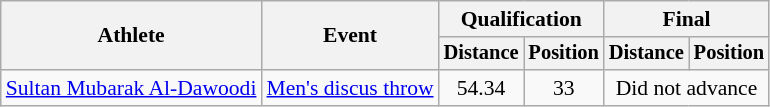<table class=wikitable style="font-size:90%">
<tr>
<th rowspan="2">Athlete</th>
<th rowspan="2">Event</th>
<th colspan="2">Qualification</th>
<th colspan="2">Final</th>
</tr>
<tr style="font-size:95%">
<th>Distance</th>
<th>Position</th>
<th>Distance</th>
<th>Position</th>
</tr>
<tr align=center>
<td align=left><a href='#'>Sultan Mubarak Al-Dawoodi</a></td>
<td align=left><a href='#'>Men's discus throw</a></td>
<td>54.34</td>
<td>33</td>
<td colspan=2>Did not advance</td>
</tr>
</table>
